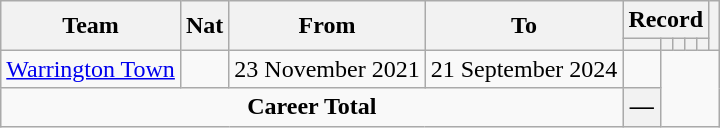<table class="wikitable" style="text-align: center">
<tr>
<th rowspan="2">Team</th>
<th rowspan="2">Nat</th>
<th rowspan="2">From</th>
<th rowspan="2">To</th>
<th colspan="5">Record</th>
<th rowspan=2></th>
</tr>
<tr>
<th></th>
<th></th>
<th></th>
<th></th>
<th></th>
</tr>
<tr>
<td align="left"><a href='#'>Warrington Town</a></td>
<td></td>
<td align=left>23 November 2021</td>
<td align=left>21 September 2024<br></td>
<td></td>
</tr>
<tr>
<td colspan=4><strong>Career Total</strong><br></td>
<th>—</th>
</tr>
</table>
